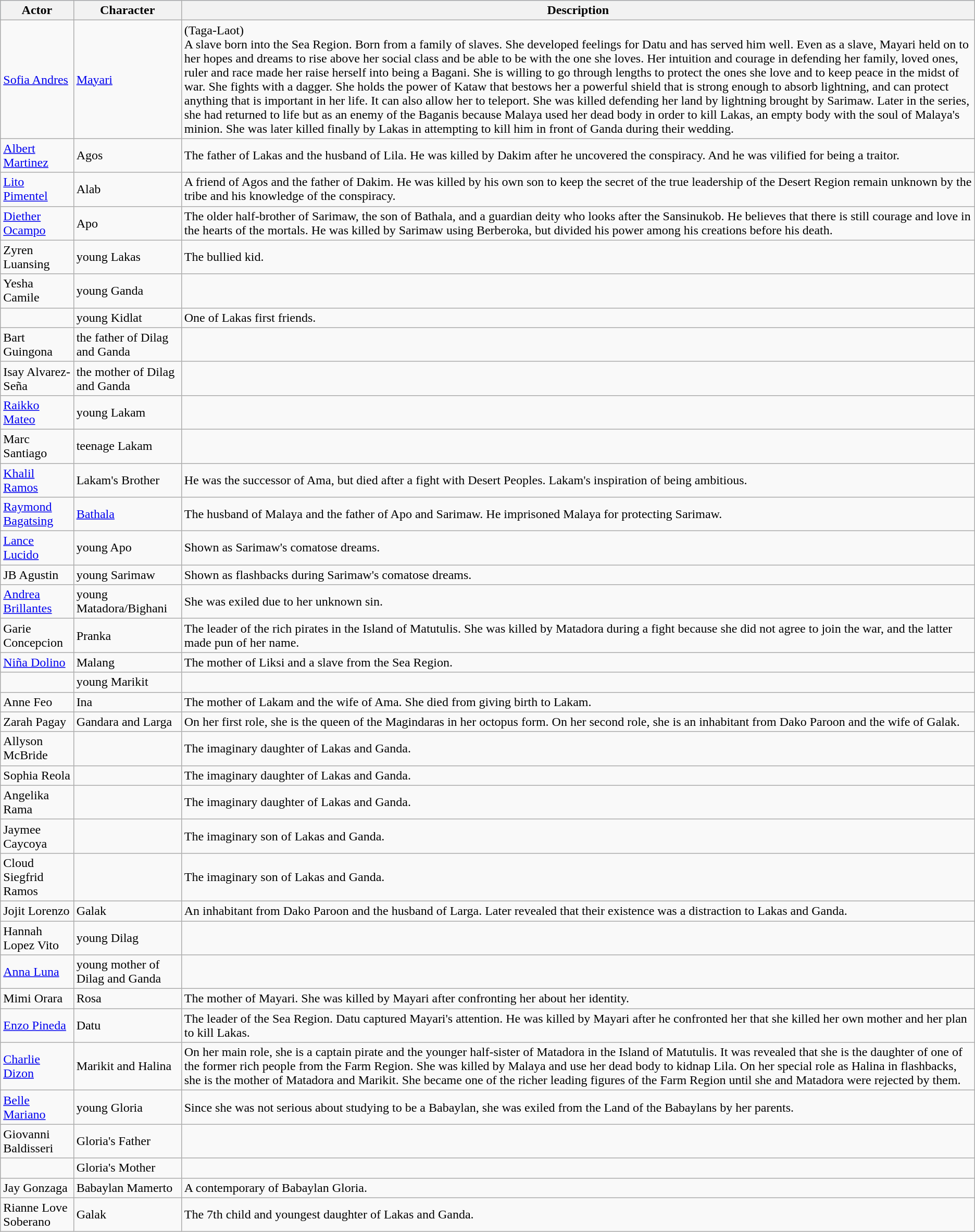<table class="wikitable">
<tr style="background:#b0c4de; text-align:center;">
<th>Actor</th>
<th>Character</th>
<th>Description</th>
</tr>
<tr>
<td><a href='#'>Sofia Andres</a></td>
<td><a href='#'>Mayari</a></td>
<td>(Taga-Laot) <br>A slave born into the Sea Region. Born from a family of slaves. She developed feelings for Datu and has served him well. Even as a slave, Mayari held on to her hopes and dreams to rise above her social class and be able to be with the one she loves. Her intuition and courage in defending her family, loved ones, ruler and race made her raise herself into being a Bagani. She is willing to go through lengths to protect the ones she love and to keep peace in the midst of war. She fights with a dagger. She holds the power of Kataw that bestows her a powerful shield that is strong enough to absorb lightning, and can protect anything that is important in her life. It can also allow her to teleport. She was killed defending her land by lightning brought by Sarimaw. Later in the series, she had returned to life but as an enemy of the Baganis because Malaya used her dead body in order to kill Lakas, an empty body with the soul of Malaya's minion. She was later killed finally by Lakas in attempting to kill him in front of Ganda during their wedding.</td>
</tr>
<tr>
<td><a href='#'>Albert Martinez</a></td>
<td>Agos</td>
<td>The father of Lakas and the husband of Lila. He was killed by Dakim after he uncovered the conspiracy. And he was vilified for being a traitor.</td>
</tr>
<tr>
<td><a href='#'>Lito Pimentel</a></td>
<td>Alab</td>
<td>A friend of Agos and the father of Dakim. He was killed by his own son to keep the secret of the true leadership of the Desert Region remain unknown by the tribe and his knowledge of the conspiracy.</td>
</tr>
<tr>
<td><a href='#'>Diether Ocampo</a></td>
<td>Apo</td>
<td>The older half-brother of Sarimaw, the son of Bathala, and a guardian deity who looks after the Sansinukob. He believes that there is still courage and love in the hearts of the mortals. He was killed by Sarimaw using Berberoka, but divided his power among his creations before his death.</td>
</tr>
<tr>
<td>Zyren Luansing</td>
<td>young Lakas</td>
<td>The bullied kid.</td>
</tr>
<tr>
<td>Yesha Camile</td>
<td>young Ganda</td>
<td></td>
</tr>
<tr>
<td></td>
<td>young Kidlat</td>
<td>One of Lakas first friends.</td>
</tr>
<tr>
<td>Bart Guingona</td>
<td>the father of Dilag and Ganda</td>
<td></td>
</tr>
<tr>
<td>Isay Alvarez-Seña</td>
<td>the mother of Dilag and Ganda</td>
<td></td>
</tr>
<tr>
<td><a href='#'>Raikko Mateo</a></td>
<td>young Lakam</td>
<td></td>
</tr>
<tr>
<td>Marc Santiago</td>
<td>teenage Lakam</td>
<td></td>
</tr>
<tr>
<td><a href='#'>Khalil Ramos</a></td>
<td>Lakam's Brother</td>
<td>He was the successor of Ama, but died after a fight with Desert Peoples. Lakam's inspiration of being ambitious.</td>
</tr>
<tr>
<td><a href='#'>Raymond Bagatsing</a></td>
<td><a href='#'>Bathala</a></td>
<td>The husband of Malaya and the father of Apo and Sarimaw. He imprisoned Malaya for protecting Sarimaw.</td>
</tr>
<tr>
<td><a href='#'>Lance Lucido</a></td>
<td>young Apo</td>
<td>Shown as Sarimaw's comatose dreams.</td>
</tr>
<tr>
<td>JB Agustin</td>
<td>young Sarimaw</td>
<td>Shown as flashbacks during Sarimaw's comatose dreams.</td>
</tr>
<tr>
<td><a href='#'>Andrea Brillantes</a></td>
<td>young Matadora/Bighani</td>
<td>She was exiled due to her unknown sin.</td>
</tr>
<tr>
<td>Garie Concepcion</td>
<td>Pranka</td>
<td>The leader of the rich pirates in the Island of Matutulis. She was killed by Matadora during a fight because she did not agree to join the war, and the latter made pun of her name.</td>
</tr>
<tr>
<td><a href='#'>Niña Dolino</a></td>
<td>Malang</td>
<td>The mother of Liksi and a slave from the Sea Region.</td>
</tr>
<tr>
<td></td>
<td>young Marikit</td>
<td></td>
</tr>
<tr>
<td>Anne Feo</td>
<td>Ina</td>
<td>The mother of Lakam and the wife of Ama. She died from giving birth to Lakam.</td>
</tr>
<tr>
<td>Zarah Pagay</td>
<td>Gandara and Larga</td>
<td>On her first role, she is the queen of the Magindaras in her octopus form. On her second role, she is an inhabitant from Dako Paroon and the wife of Galak.</td>
</tr>
<tr>
<td>Allyson McBride</td>
<td></td>
<td>The imaginary daughter of Lakas and Ganda.</td>
</tr>
<tr>
<td>Sophia Reola</td>
<td></td>
<td>The imaginary daughter of Lakas and Ganda.</td>
</tr>
<tr>
<td>Angelika Rama</td>
<td></td>
<td>The imaginary daughter of Lakas and Ganda.</td>
</tr>
<tr>
<td>Jaymee Caycoya</td>
<td></td>
<td>The imaginary son of Lakas and Ganda.</td>
</tr>
<tr>
<td>Cloud Siegfrid Ramos</td>
<td></td>
<td>The imaginary son of Lakas and Ganda.</td>
</tr>
<tr>
<td>Jojit Lorenzo</td>
<td>Galak</td>
<td>An inhabitant from Dako Paroon and the husband of Larga. Later revealed that their existence was a distraction to Lakas and Ganda.</td>
</tr>
<tr>
<td>Hannah Lopez Vito</td>
<td>young Dilag</td>
<td></td>
</tr>
<tr>
<td><a href='#'>Anna Luna</a></td>
<td>young mother of Dilag and Ganda</td>
<td></td>
</tr>
<tr>
<td>Mimi Orara</td>
<td>Rosa</td>
<td>The mother of Mayari. She was killed by Mayari after confronting her about her identity.</td>
</tr>
<tr>
<td><a href='#'>Enzo Pineda</a></td>
<td>Datu</td>
<td>The leader of the Sea Region. Datu captured Mayari's attention. He was killed by Mayari after he confronted her that she killed her own mother and her plan to kill Lakas.</td>
</tr>
<tr>
<td><a href='#'>Charlie Dizon</a></td>
<td>Marikit and Halina</td>
<td>On her main role, she is a captain pirate and the younger half-sister of Matadora in the Island of Matutulis. It was revealed that she is the daughter of one of the former rich people from the Farm Region. She was killed by Malaya and use her dead body to kidnap Lila. On her special role as Halina in flashbacks, she is the mother of Matadora and Marikit. She became one of the richer leading figures of the Farm Region until she and Matadora were rejected by them.</td>
</tr>
<tr>
<td><a href='#'>Belle Mariano</a></td>
<td>young Gloria</td>
<td>Since she was not serious about studying to be a Babaylan, she was exiled from the Land of the Babaylans by her parents.</td>
</tr>
<tr>
<td>Giovanni Baldisseri</td>
<td>Gloria's Father</td>
<td></td>
</tr>
<tr>
<td></td>
<td>Gloria's Mother</td>
<td></td>
</tr>
<tr>
<td>Jay Gonzaga</td>
<td>Babaylan Mamerto</td>
<td>A contemporary of Babaylan Gloria.</td>
</tr>
<tr>
<td>Rianne Love Soberano</td>
<td>Galak</td>
<td>The 7th child and youngest daughter of Lakas and Ganda.</td>
</tr>
</table>
